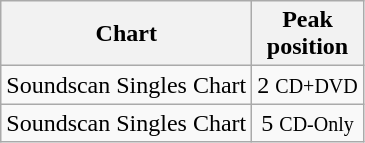<table class="wikitable">
<tr>
<th>Chart</th>
<th>Peak<br>position</th>
</tr>
<tr>
<td>Soundscan Singles Chart</td>
<td style="text-align:center;">2 <small>CD+DVD</small></td>
</tr>
<tr>
<td>Soundscan Singles Chart</td>
<td style="text-align:center;">5 <small>CD-Only</small></td>
</tr>
</table>
